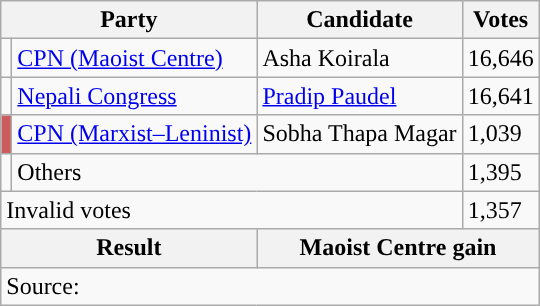<table class="wikitable">
<tr>
<th colspan="2">Party</th>
<th>Candidate</th>
<th>Votes</th>
</tr>
<tr>
<td style="background-color:"></td>
<td><a href='#'>CPN (Maoist Centre)</a></td>
<td>Asha Koirala</td>
<td>16,646</td>
</tr>
<tr>
<td style="background-color:"></td>
<td><a href='#'>Nepali Congress</a></td>
<td><a href='#'>Pradip Paudel</a></td>
<td>16,641</td>
</tr>
<tr>
<td style="background-color:indianred"></td>
<td><a href='#'>CPN (Marxist–Leninist)</a></td>
<td>Sobha Thapa Magar</td>
<td>1,039</td>
</tr>
<tr>
<td></td>
<td colspan="2">Others</td>
<td>1,395</td>
</tr>
<tr>
<td colspan="3">Invalid votes</td>
<td>1,357</td>
</tr>
<tr>
<th colspan="2">Result</th>
<th colspan="2">Maoist Centre gain</th>
</tr>
<tr>
<td colspan="4">Source: </td>
</tr>
</table>
